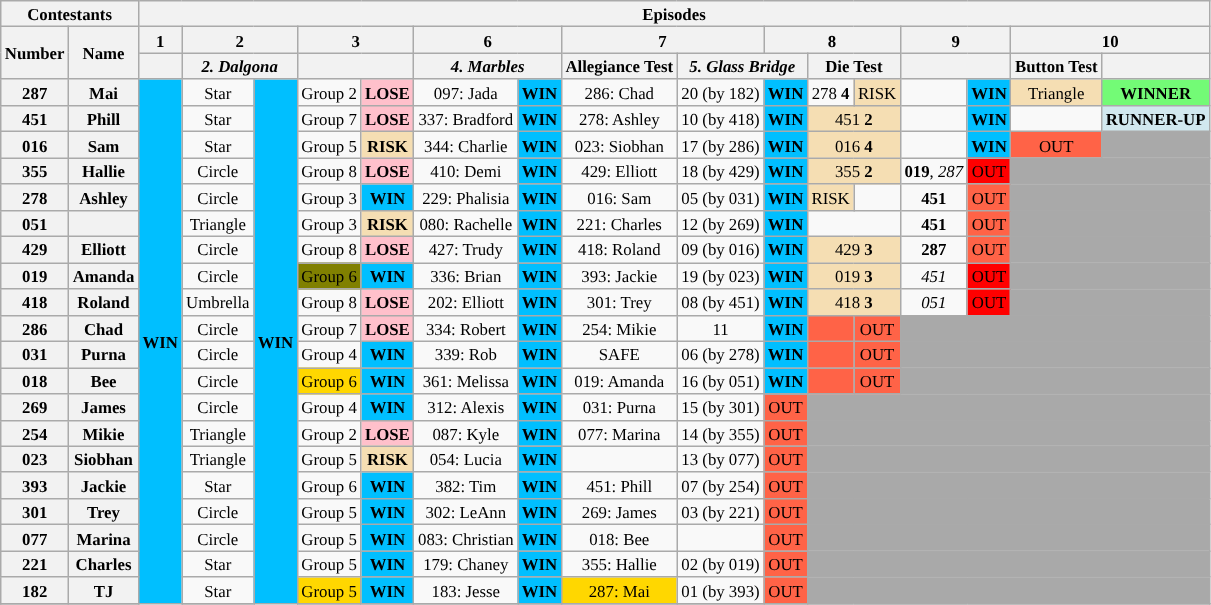<table class="wikitable sortable" style="text-align:center; font-size:70%;">
<tr>
<th colspan="2">Contestants</th>
<th colspan="18">Episodes</th>
</tr>
<tr>
<th scope="col" rowspan="2">Number</th>
<th scope="col" rowspan="2">Name</th>
<th scope="col" class="unsortable">1</th>
<th scope="col" colspan="2">2</th>
<th scope="col" colspan="2">3</th>
<th scope="col" class="unsortable" colspan="2">6</th>
<th scope="col" class="unsortable" colspan="2">7</th>
<th scope="col" class="unsortable" colspan="3">8</th>
<th scope="col" class="unsortable"colspan="2">9</th>
<th scope="col" class="unsortable" colspan="2">10</th>
</tr>
<tr>
<th scope="col" class="unsortable"></th>
<th scope="col" colspan="2"><em>2. Dalgona</em></th>
<th scope="col" colspan="2"></th>
<th scope="col" colspan="2" class="unsortable"><em>4. Marbles</em></th>
<th scope="col" class="unsortable">Allegiance Test</th>
<th scope="col" colspan="2"><em>5. Glass Bridge</em></th>
<th colspan="2">Die Test</th>
<th scope="col" class="unsortable" colspan="2"></th>
<th scope="col" class="unsortable">Button Test</th>
<th scope="col" class="unsortable"></th>
</tr>
<tr>
<th>287</th>
<th>Mai</th>
<td rowspan="120" bgcolor="deepskyblue"><strong>WIN</strong></td>
<td>Star</td>
<td rowspan="119" bgcolor="deepskyblue"><strong>WIN</strong></td>
<td>Group 2</td>
<td bgcolor="pink"><strong>LOSE</strong></td>
<td>097: Jada</td>
<td bgcolor="deepskyblue"><strong>WIN</strong></td>
<td>286: Chad</td>
<td>20 (by 182)</td>
<td bgcolor="deepskyblue"><strong>WIN</strong></td>
<td>278 <strong>4</strong></td>
<td bgcolor="wheat">RISK</td>
<td></td>
<td bgcolor="deepskyblue"><strong>WIN</strong></td>
<td bgcolor="wheat">Triangle</td>
<td style="background:#73FB76"><strong>WINNER</strong></td>
</tr>
<tr>
<th>451</th>
<th>Phill</th>
<td>Star</td>
<td>Group 7</td>
<td bgcolor="pink"><strong>LOSE</strong></td>
<td>337: Bradford</td>
<td bgcolor="deepskyblue"><strong>WIN</strong></td>
<td>278: Ashley</td>
<td>10 (by 418)</td>
<td bgcolor="deepskyblue"><strong>WIN</strong></td>
<td bgcolor="wheat" colspan="2">451 <strong>2</strong></td>
<td></td>
<td bgcolor="deepskyblue"><strong>WIN</strong></td>
<td></td>
<td style="background:#D1E8EF"><strong>RUNNER-UP</strong></td>
</tr>
<tr>
<th>016</th>
<th>Sam</th>
<td>Star</td>
<td>Group 5</td>
<td bgcolor="wheat"><strong>RISK</strong></td>
<td>344: Charlie</td>
<td bgcolor="deepskyblue"><strong>WIN</strong></td>
<td>023: Siobhan</td>
<td>17 (by 286)</td>
<td bgcolor="deepskyblue"><strong>WIN</strong></td>
<td bgcolor="wheat" colspan="2">016 <strong>4</strong></td>
<td></td>
<td bgcolor="deepskyblue"><strong>WIN</strong></td>
<td bgcolor="tomato">OUT</td>
<td bgcolor="darkgray"></td>
</tr>
<tr>
<th>355</th>
<th>Hallie</th>
<td>Circle</td>
<td>Group 8</td>
<td bgcolor="pink"><strong>LOSE</strong></td>
<td>410: Demi</td>
<td bgcolor="deepskyblue"><strong>WIN</strong></td>
<td>429: Elliott</td>
<td>18 (by 429)</td>
<td bgcolor="deepskyblue"><strong>WIN</strong></td>
<td bgcolor="wheat" colspan="2">355 <strong>2</strong></td>
<td><strong>019</strong>, <em>287</em></td>
<td bgcolor="red">OUT</td>
<td bgcolor="darkgray" colspan="2"></td>
</tr>
<tr>
<th>278</th>
<th>Ashley</th>
<td>Circle</td>
<td>Group 3</td>
<td bgcolor="deepskyblue"><strong>WIN</strong></td>
<td>229: Phalisia</td>
<td bgcolor="deepskyblue"><strong>WIN</strong></td>
<td>016: Sam</td>
<td>05 (by 031)</td>
<td bgcolor="deepskyblue"><strong>WIN</strong></td>
<td bgcolor="wheat">RISK</td>
<td></td>
<td><strong>451</strong></td>
<td bgcolor="tomato">OUT</td>
<td bgcolor="darkgray" colspan="2"></td>
</tr>
<tr>
<th>051</th>
<th></th>
<td>Triangle</td>
<td>Group 3</td>
<td bgcolor="wheat"><strong>RISK</strong></td>
<td>080: Rachelle</td>
<td bgcolor="deepskyblue"><strong>WIN</strong></td>
<td>221: Charles</td>
<td>12 (by 269)</td>
<td bgcolor="deepskyblue"><strong>WIN</strong></td>
<td colspan="2"></td>
<td><strong>451</strong></td>
<td bgcolor="tomato">OUT</td>
<td bgcolor="darkgray" colspan="2"></td>
</tr>
<tr>
<th>429</th>
<th>Elliott</th>
<td>Circle</td>
<td>Group 8</td>
<td bgcolor="pink"><strong>LOSE</strong></td>
<td>427: Trudy</td>
<td bgcolor="deepskyblue"><strong>WIN</strong></td>
<td>418: Roland</td>
<td>09 (by 016)</td>
<td bgcolor="deepskyblue"><strong>WIN</strong></td>
<td bgcolor="wheat" colspan="2">429 <strong>3</strong></td>
<td><strong>287</strong></td>
<td bgcolor="tomato">OUT</td>
<td bgcolor="darkgray" colspan="2"></td>
</tr>
<tr>
<th>019</th>
<th>Amanda</th>
<td>Circle</td>
<td bgcolor="olive">Group 6</td>
<td bgcolor="deepskyblue"><strong>WIN</strong></td>
<td>336: Brian</td>
<td bgcolor="deepskyblue"><strong>WIN</strong></td>
<td>393: Jackie</td>
<td>19 (by 023)</td>
<td bgcolor="deepskyblue"><strong>WIN</strong></td>
<td bgcolor="wheat" colspan="2">019 <strong>3</strong></td>
<td><em>451</em></td>
<td bgcolor="red">OUT</td>
<td bgcolor="darkgray" colspan="2"></td>
</tr>
<tr>
<th>418</th>
<th>Roland</th>
<td>Umbrella</td>
<td>Group 8</td>
<td bgcolor="pink"><strong>LOSE</strong></td>
<td>202: Elliott</td>
<td bgcolor="deepskyblue"><strong>WIN</strong></td>
<td>301: Trey</td>
<td>08 (by 451)</td>
<td bgcolor="deepskyblue"><strong>WIN</strong></td>
<td bgcolor="wheat" colspan="2">418 <strong>3</strong></td>
<td><em>051</em></td>
<td bgcolor="red">OUT</td>
<td bgcolor="darkgray" colspan="2"></td>
</tr>
<tr>
<th>286</th>
<th>Chad</th>
<td>Circle</td>
<td>Group 7</td>
<td bgcolor="pink"><strong>LOSE</strong></td>
<td>334: Robert</td>
<td bgcolor="deepskyblue"><strong>WIN</strong></td>
<td>254: Mikie</td>
<td>11</td>
<td bgcolor="deepskyblue"><strong>WIN</strong></td>
<td bgcolor="tomato"></td>
<td bgcolor="tomato">OUT</td>
<td colspan="4" bgcolor="darkgray"></td>
</tr>
<tr>
<th>031</th>
<th>Purna</th>
<td>Circle</td>
<td>Group 4</td>
<td bgcolor="deepskyblue"><strong>WIN</strong></td>
<td>339: Rob</td>
<td bgcolor="deepskyblue"><strong>WIN</strong></td>
<td>SAFE</td>
<td>06 (by 278)</td>
<td bgcolor="deepskyblue"><strong>WIN</strong></td>
<td bgcolor="tomato"></td>
<td bgcolor="tomato">OUT</td>
<td colspan="4" bgcolor="darkgray"></td>
</tr>
<tr>
<th>018</th>
<th>Bee</th>
<td>Circle</td>
<td bgcolor="gold">Group 6</td>
<td bgcolor="deepskyblue"><strong>WIN</strong></td>
<td>361: Melissa</td>
<td bgcolor="deepskyblue"><strong>WIN</strong></td>
<td>019: Amanda</td>
<td>16 (by 051)</td>
<td bgcolor="deepskyblue"><strong>WIN</strong></td>
<td bgcolor="tomato"></td>
<td bgcolor="tomato">OUT</td>
<td colspan="4" bgcolor="darkgray"></td>
</tr>
<tr>
<th>269</th>
<th>James</th>
<td>Circle</td>
<td>Group 4</td>
<td bgcolor="deepskyblue"><strong>WIN</strong></td>
<td>312: Alexis</td>
<td bgcolor="deepskyblue"><strong>WIN</strong></td>
<td>031: Purna</td>
<td>15 (by 301)</td>
<td bgcolor="tomato">OUT</td>
<td colspan="6" bgcolor="darkgray"></td>
</tr>
<tr>
<th>254</th>
<th>Mikie</th>
<td>Triangle</td>
<td>Group 2</td>
<td bgcolor="pink"><strong>LOSE</strong></td>
<td>087: Kyle</td>
<td bgcolor="deepskyblue"><strong>WIN</strong></td>
<td>077: Marina</td>
<td>14 (by 355)</td>
<td bgcolor="tomato">OUT</td>
<td colspan="6" bgcolor="darkgray"></td>
</tr>
<tr>
<th>023</th>
<th>Siobhan</th>
<td>Triangle</td>
<td>Group 5</td>
<td bgcolor="wheat"><strong>RISK</strong></td>
<td>054: Lucia</td>
<td bgcolor="deepskyblue"><strong>WIN</strong></td>
<td></td>
<td>13 (by 077)</td>
<td bgcolor="tomato">OUT</td>
<td colspan="6" bgcolor="darkgray"></td>
</tr>
<tr>
<th>393</th>
<th>Jackie</th>
<td>Star</td>
<td>Group 6</td>
<td bgcolor="deepskyblue"><strong>WIN</strong></td>
<td>382: Tim</td>
<td bgcolor="deepskyblue"><strong>WIN</strong></td>
<td>451: Phill</td>
<td>07 (by 254)</td>
<td bgcolor="tomato">OUT</td>
<td colspan="6" bgcolor="darkgray"></td>
</tr>
<tr>
<th>301</th>
<th>Trey</th>
<td>Circle</td>
<td>Group 5</td>
<td bgcolor="deepskyblue"><strong>WIN</strong></td>
<td>302: LeAnn</td>
<td bgcolor="deepskyblue"><strong>WIN</strong></td>
<td>269: James</td>
<td>03 (by 221)</td>
<td bgcolor="tomato">OUT</td>
<td colspan="6" bgcolor="darkgray"></td>
</tr>
<tr>
<th>077</th>
<th>Marina</th>
<td>Circle</td>
<td>Group 5</td>
<td bgcolor="deepskyblue"><strong>WIN</strong></td>
<td>083: Christian</td>
<td bgcolor="deepskyblue"><strong>WIN</strong></td>
<td>018: Bee</td>
<td></td>
<td bgcolor="tomato">OUT</td>
<td colspan="6" bgcolor="darkgray"></td>
</tr>
<tr>
<th>221</th>
<th>Charles</th>
<td>Star</td>
<td>Group 5</td>
<td bgcolor="deepskyblue"><strong>WIN</strong></td>
<td>179: Chaney</td>
<td bgcolor="deepskyblue"><strong>WIN</strong></td>
<td>355: Hallie</td>
<td>02 (by 019)</td>
<td bgcolor="tomato">OUT</td>
<td colspan="6" bgcolor="darkgray"></td>
</tr>
<tr>
<th>182</th>
<th>TJ</th>
<td>Star</td>
<td bgcolor="gold">Group 5</td>
<td bgcolor="deepskyblue"><strong>WIN</strong></td>
<td>183: Jesse</td>
<td bgcolor="deepskyblue"><strong>WIN</strong></td>
<td bgcolor="gold">287: Mai</td>
<td>01 (by 393)</td>
<td bgcolor="tomato">OUT</td>
<td colspan="6" bgcolor="darkgray"></td>
</tr>
<tr>
</tr>
</table>
